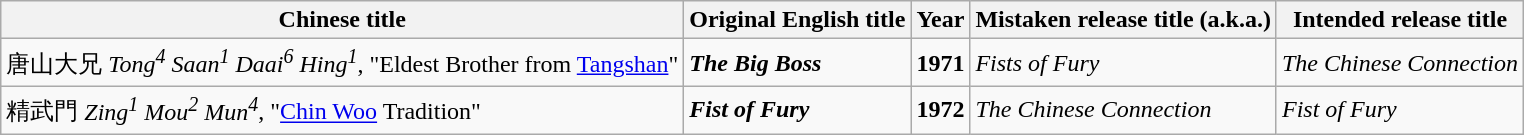<table class="wikitable">
<tr>
<th>Chinese title</th>
<th>Original English title</th>
<th>Year</th>
<th>Mistaken release title (a.k.a.)</th>
<th>Intended release title</th>
</tr>
<tr>
<td>唐山大兄 <em>Tong<sup>4</sup> Saan<sup>1</sup> Daai<sup>6</sup> Hing<sup>1</sup></em>, "Eldest Brother from <a href='#'>Tangshan</a>"</td>
<td><strong><em>The Big Boss</em></strong></td>
<td><strong>1971</strong></td>
<td><em>Fists of Fury</em></td>
<td><em>The Chinese Connection</em></td>
</tr>
<tr>
<td>精武門 <em>Zing<sup>1</sup> Mou<sup>2</sup> Mun<sup>4</sup></em>, "<a href='#'>Chin Woo</a> Tradition"</td>
<td><strong><em>Fist of Fury</em></strong></td>
<td><strong>1972</strong></td>
<td><em>The Chinese Connection</em></td>
<td><em>Fist of Fury</em></td>
</tr>
</table>
